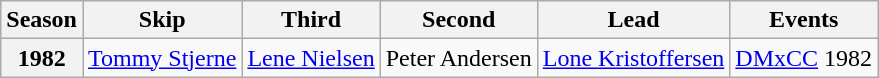<table class="wikitable">
<tr>
<th scope="col">Season</th>
<th scope="col">Skip</th>
<th scope="col">Third</th>
<th scope="col">Second</th>
<th scope="col">Lead</th>
<th scope="col">Events</th>
</tr>
<tr>
<th scope="row">1982</th>
<td><a href='#'>Tommy Stjerne</a></td>
<td><a href='#'>Lene Nielsen</a></td>
<td>Peter Andersen</td>
<td><a href='#'>Lone Kristoffersen</a></td>
<td><a href='#'>DMxCC</a> 1982 </td>
</tr>
</table>
